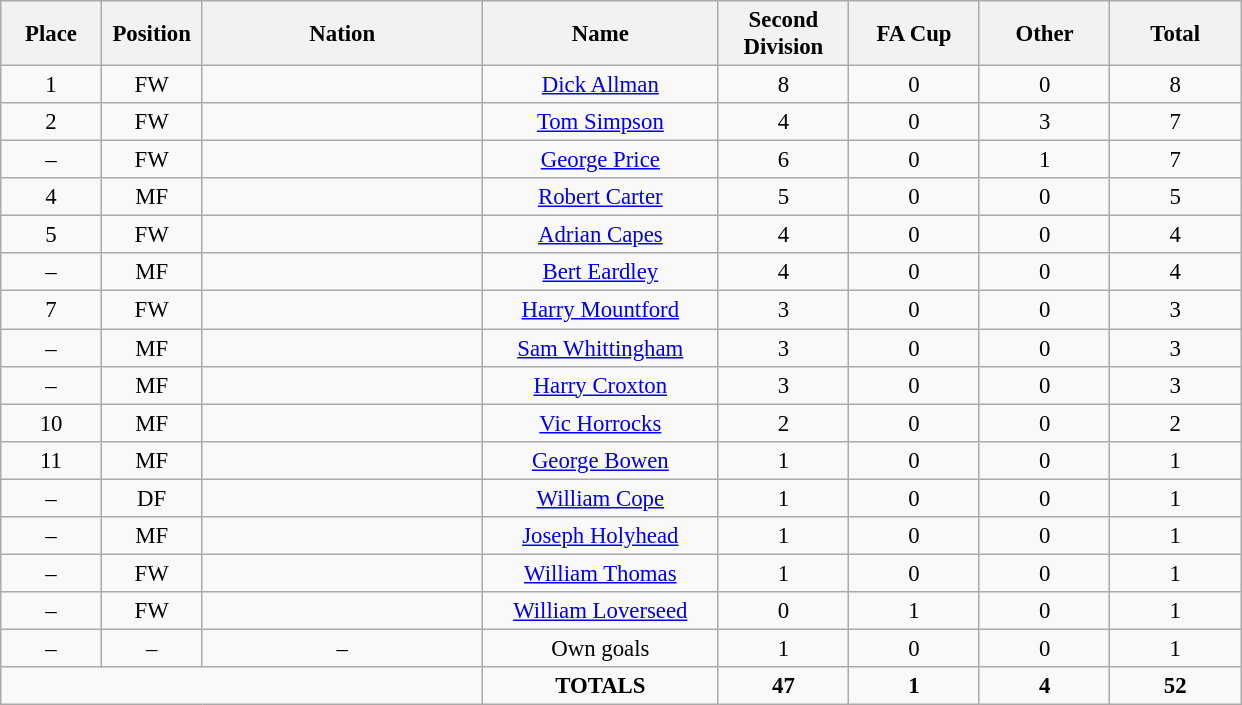<table class="wikitable" style="font-size: 95%; text-align: center;">
<tr>
<th width=60>Place</th>
<th width=60>Position</th>
<th width=180>Nation</th>
<th width=150>Name</th>
<th width=80>Second Division</th>
<th width=80>FA Cup</th>
<th width=80>Other</th>
<th width=80>Total</th>
</tr>
<tr>
<td>1</td>
<td>FW</td>
<td></td>
<td><a href='#'>Dick Allman</a></td>
<td>8</td>
<td>0</td>
<td>0</td>
<td>8</td>
</tr>
<tr>
<td>2</td>
<td>FW</td>
<td></td>
<td><a href='#'>Tom Simpson</a></td>
<td>4</td>
<td>0</td>
<td>3</td>
<td>7</td>
</tr>
<tr>
<td>–</td>
<td>FW</td>
<td></td>
<td><a href='#'>George Price</a></td>
<td>6</td>
<td>0</td>
<td>1</td>
<td>7</td>
</tr>
<tr>
<td>4</td>
<td>MF</td>
<td></td>
<td><a href='#'>Robert Carter</a></td>
<td>5</td>
<td>0</td>
<td>0</td>
<td>5</td>
</tr>
<tr>
<td>5</td>
<td>FW</td>
<td></td>
<td><a href='#'>Adrian Capes</a></td>
<td>4</td>
<td>0</td>
<td>0</td>
<td>4</td>
</tr>
<tr>
<td>–</td>
<td>MF</td>
<td></td>
<td><a href='#'>Bert Eardley</a></td>
<td>4</td>
<td>0</td>
<td>0</td>
<td>4</td>
</tr>
<tr>
<td>7</td>
<td>FW</td>
<td></td>
<td><a href='#'>Harry Mountford</a></td>
<td>3</td>
<td>0</td>
<td>0</td>
<td>3</td>
</tr>
<tr>
<td>–</td>
<td>MF</td>
<td></td>
<td><a href='#'>Sam Whittingham</a></td>
<td>3</td>
<td>0</td>
<td>0</td>
<td>3</td>
</tr>
<tr>
<td>–</td>
<td>MF</td>
<td></td>
<td><a href='#'>Harry Croxton</a></td>
<td>3</td>
<td>0</td>
<td>0</td>
<td>3</td>
</tr>
<tr>
<td>10</td>
<td>MF</td>
<td></td>
<td><a href='#'>Vic Horrocks</a></td>
<td>2</td>
<td>0</td>
<td>0</td>
<td>2</td>
</tr>
<tr>
<td>11</td>
<td>MF</td>
<td></td>
<td><a href='#'>George Bowen</a></td>
<td>1</td>
<td>0</td>
<td>0</td>
<td>1</td>
</tr>
<tr>
<td>–</td>
<td>DF</td>
<td></td>
<td><a href='#'>William Cope</a></td>
<td>1</td>
<td>0</td>
<td>0</td>
<td>1</td>
</tr>
<tr>
<td>–</td>
<td>MF</td>
<td></td>
<td><a href='#'>Joseph Holyhead</a></td>
<td>1</td>
<td>0</td>
<td>0</td>
<td>1</td>
</tr>
<tr>
<td>–</td>
<td>FW</td>
<td></td>
<td><a href='#'>William Thomas</a></td>
<td>1</td>
<td>0</td>
<td>0</td>
<td>1</td>
</tr>
<tr>
<td>–</td>
<td>FW</td>
<td></td>
<td><a href='#'>William Loverseed</a></td>
<td>0</td>
<td>1</td>
<td>0</td>
<td>1</td>
</tr>
<tr>
<td>–</td>
<td>–</td>
<td>–</td>
<td>Own goals</td>
<td>1</td>
<td>0</td>
<td>0</td>
<td>1</td>
</tr>
<tr>
<td colspan="3"></td>
<td><strong>TOTALS</strong></td>
<td><strong>47</strong></td>
<td><strong>1</strong></td>
<td><strong>4</strong></td>
<td><strong>52</strong></td>
</tr>
</table>
